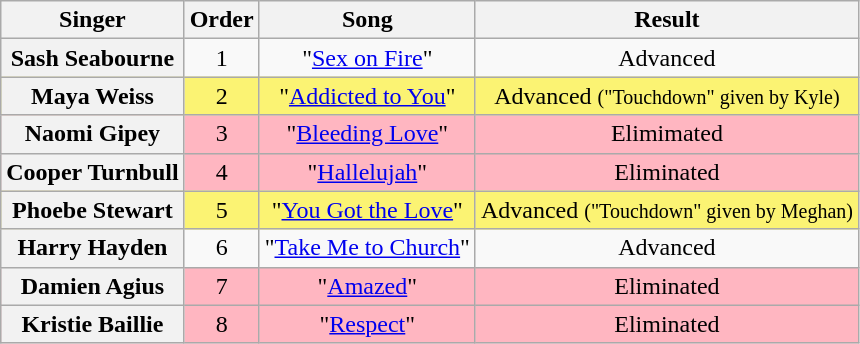<table class="wikitable plainrowheaders" style="text-align:center;">
<tr>
<th scope="col">Singer</th>
<th scope="col">Order</th>
<th scope="col">Song</th>
<th scope="col">Result</th>
</tr>
<tr>
<th>Sash Seabourne</th>
<td>1</td>
<td>"<a href='#'>Sex on Fire</a>"</td>
<td>Advanced</td>
</tr>
<tr style="background-color:#fbf373"|>
<th>Maya Weiss</th>
<td>2</td>
<td>"<a href='#'>Addicted to You</a>"</td>
<td>Advanced <small>("Touchdown" given by Kyle)</small></td>
</tr>
<tr style="background-color:lightpink">
<th>Naomi Gipey</th>
<td>3</td>
<td>"<a href='#'>Bleeding Love</a>"</td>
<td>Elimimated</td>
</tr>
<tr style="background-color:lightpink">
<th>Cooper Turnbull</th>
<td>4</td>
<td>"<a href='#'>Hallelujah</a>"</td>
<td>Eliminated</td>
</tr>
<tr style="background-color:#fbf373"|>
<th>Phoebe Stewart</th>
<td>5</td>
<td>"<a href='#'>You Got the Love</a>"</td>
<td>Advanced <small>("Touchdown" given by Meghan)</small></td>
</tr>
<tr>
<th>Harry Hayden</th>
<td>6</td>
<td>"<a href='#'>Take Me to Church</a>"</td>
<td>Advanced</td>
</tr>
<tr style="background-color:lightpink">
<th>Damien Agius</th>
<td>7</td>
<td>"<a href='#'>Amazed</a>"</td>
<td>Eliminated</td>
</tr>
<tr style="background-color:lightpink">
<th>Kristie Baillie</th>
<td>8</td>
<td>"<a href='#'>Respect</a>"</td>
<td>Eliminated</td>
</tr>
</table>
